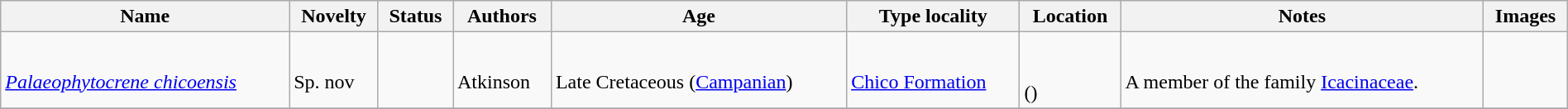<table class="wikitable sortable" align="center" width="100%">
<tr>
<th>Name</th>
<th>Novelty</th>
<th>Status</th>
<th>Authors</th>
<th>Age</th>
<th>Type locality</th>
<th>Location</th>
<th>Notes</th>
<th>Images</th>
</tr>
<tr>
<td><br><em><a href='#'>Palaeophytocrene chicoensis</a></em></td>
<td><br>Sp. nov</td>
<td></td>
<td><br>Atkinson</td>
<td><br>Late Cretaceous (<a href='#'>Campanian</a>)</td>
<td><br><a href='#'>Chico Formation</a></td>
<td><br><br>()</td>
<td><br>A member of the family <a href='#'>Icacinaceae</a>.</td>
<td></td>
</tr>
<tr>
</tr>
</table>
